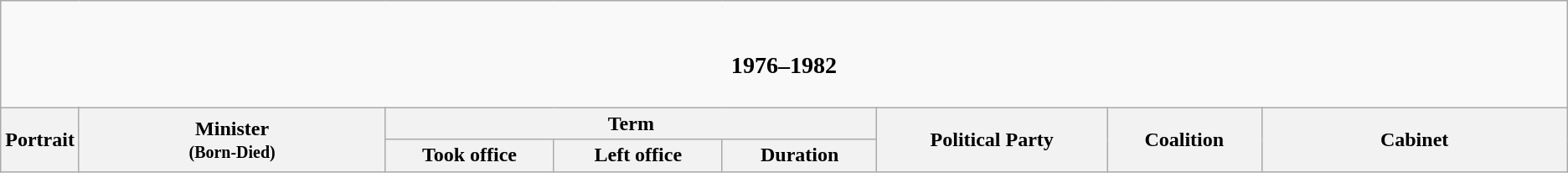<table class="wikitable" style="text-align:center;">
<tr>
<td colspan=9><br><h3>1976–1982</h3></td>
</tr>
<tr>
<th rowspan=2 colspan=2 width=80px>Portrait</th>
<th rowspan=2 width=20%>Minister<br><small>(Born-Died)</small></th>
<th colspan=3>Term</th>
<th rowspan=2 width=15%>Political Party</th>
<th rowspan=2 width=10%>Coalition</th>
<th rowspan=2 width=20%>Cabinet</th>
</tr>
<tr>
<th width=11%>Took office</th>
<th width=11%>Left office</th>
<th width=10%>Duration<br>



</th>
</tr>
</table>
